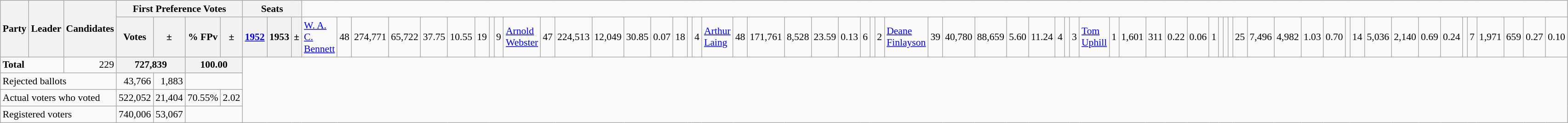<table class="wikitable" style="text-align:right; font-size:90%">
<tr>
<th rowspan="2" colspan="2">Party</th>
<th rowspan="2">Leader</th>
<th rowspan="2">Candidates</th>
<th colspan="4">First Preference Votes</th>
<th colspan="3">Seats</th>
</tr>
<tr>
<th>Votes</th>
<th>±</th>
<th>% FPv</th>
<th>±</th>
<th><a href='#'>1952</a></th>
<th>1953</th>
<th>±<br></th>
<td style="text-align:left;"><a href='#'>W. A. C. Bennett</a></td>
<td>48</td>
<td>274,771</td>
<td>65,722</td>
<td>37.75</td>
<td>10.55</td>
<td>19</td>
<td></td>
<td>9<br></td>
<td style="text-align:left;"><a href='#'>Arnold Webster</a></td>
<td>47</td>
<td>224,513</td>
<td>12,049</td>
<td>30.85</td>
<td>0.07</td>
<td>18</td>
<td></td>
<td>4<br></td>
<td style="text-align:left;"><a href='#'>Arthur Laing</a></td>
<td>48</td>
<td>171,761</td>
<td>8,528</td>
<td>23.59</td>
<td>0.13</td>
<td>6</td>
<td></td>
<td>2<br></td>
<td style="text-align:left;"><a href='#'>Deane Finlayson</a></td>
<td>39</td>
<td>40,780</td>
<td>88,659</td>
<td>5.60</td>
<td>11.24</td>
<td>4</td>
<td></td>
<td>3<br></td>
<td style="text-align:left;"><a href='#'>Tom Uphill</a></td>
<td>1</td>
<td>1,601</td>
<td>311</td>
<td>0.22</td>
<td>0.06</td>
<td>1</td>
<td></td>
<td><br></td>
<td style="text-align:left;"></td>
<td>25</td>
<td>7,496</td>
<td>4,982</td>
<td>1.03</td>
<td>0.70<br></td>
<td style="text-align:left;"></td>
<td>14</td>
<td>5,036</td>
<td>2,140</td>
<td>0.69</td>
<td>0.24<br></td>
<td style="text-align:left;"></td>
<td>7</td>
<td>1,971</td>
<td>659</td>
<td>0.27</td>
<td>0.10</td>
</tr>
<tr>
<td colspan="3" style="text-align: left;"><strong>Total</strong></td>
<td>229</td>
<th colspan="2">727,839</th>
<th colspan="2">100.00</th>
</tr>
<tr>
<td colspan="4" style="text-align:left;">Rejected ballots</td>
<td>43,766</td>
<td>1,883</td>
<td colspan="2"></td>
</tr>
<tr>
<td colspan="4" style="text-align:left;">Actual voters who voted</td>
<td>522,052</td>
<td>21,404</td>
<td>70.55%</td>
<td>2.02</td>
</tr>
<tr>
<td colspan="4" style="text-align:left;">Registered voters</td>
<td>740,006</td>
<td>53,067</td>
<td colspan="2"></td>
</tr>
</table>
